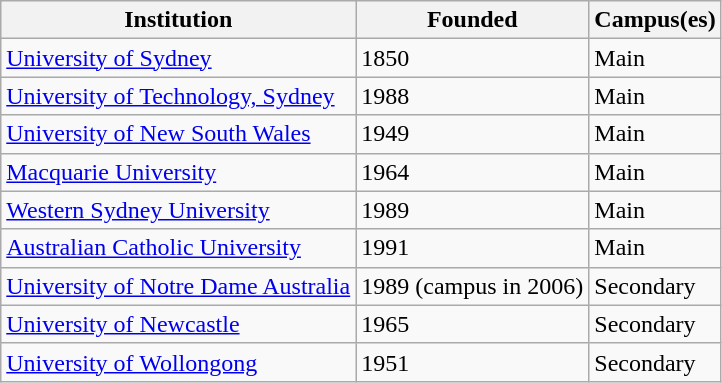<table class="wikitable">
<tr>
<th>Institution</th>
<th>Founded</th>
<th>Campus(es)</th>
</tr>
<tr>
<td><a href='#'>University of Sydney</a></td>
<td>1850</td>
<td>Main</td>
</tr>
<tr>
<td><a href='#'>University of Technology, Sydney</a></td>
<td>1988</td>
<td>Main</td>
</tr>
<tr>
<td><a href='#'>University of New South Wales</a></td>
<td>1949</td>
<td>Main</td>
</tr>
<tr>
<td><a href='#'>Macquarie University</a></td>
<td>1964</td>
<td>Main</td>
</tr>
<tr>
<td><a href='#'>Western Sydney University</a></td>
<td>1989</td>
<td>Main</td>
</tr>
<tr>
<td><a href='#'>Australian Catholic University</a></td>
<td>1991</td>
<td>Main</td>
</tr>
<tr>
<td><a href='#'>University of Notre Dame Australia</a></td>
<td>1989 (campus in 2006)</td>
<td>Secondary</td>
</tr>
<tr>
<td><a href='#'>University of Newcastle</a></td>
<td>1965</td>
<td>Secondary</td>
</tr>
<tr>
<td><a href='#'>University of Wollongong</a></td>
<td>1951</td>
<td>Secondary</td>
</tr>
</table>
